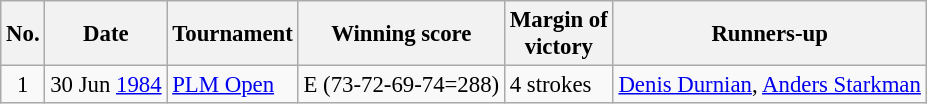<table class="wikitable" style="font-size:95%;">
<tr>
<th>No.</th>
<th>Date</th>
<th>Tournament</th>
<th>Winning score</th>
<th>Margin of<br>victory</th>
<th>Runners-up</th>
</tr>
<tr>
<td align=center>1</td>
<td align=right>30 Jun <a href='#'>1984</a></td>
<td><a href='#'>PLM Open</a></td>
<td>E (73-72-69-74=288)</td>
<td>4 strokes</td>
<td> <a href='#'>Denis Durnian</a>,  <a href='#'>Anders Starkman</a></td>
</tr>
</table>
